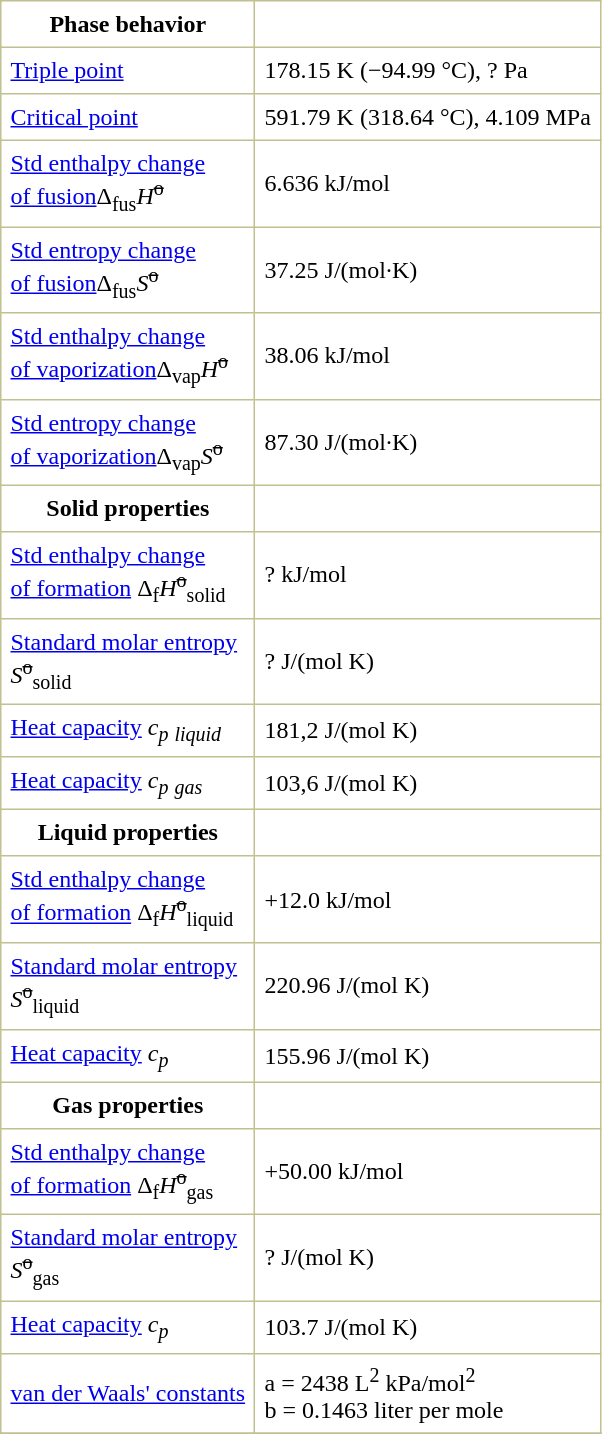<table border="1" cellspacing="0" cellpadding="6" style="margin: 0 0 0 0.5em; background: #FFFFFF; border-collapse: collapse; border-color: #C0C090;">
<tr>
<th>Phase behavior</th>
</tr>
<tr>
<td><a href='#'>Triple point</a></td>
<td>178.15 K (−94.99 °C), ? Pa</td>
</tr>
<tr>
<td><a href='#'>Critical point</a></td>
<td>591.79 K (318.64 °C), 4.109 MPa</td>
</tr>
<tr>
<td><a href='#'>Std enthalpy change<br>of fusion</a>Δ<sub>fus</sub><em>H</em><sup><s>o</s></sup></td>
<td>6.636 kJ/mol</td>
</tr>
<tr>
<td><a href='#'>Std entropy change<br>of fusion</a>Δ<sub>fus</sub><em>S</em><sup><s>o</s></sup></td>
<td>37.25 J/(mol·K)</td>
</tr>
<tr>
<td><a href='#'>Std enthalpy change<br>of vaporization</a>Δ<sub>vap</sub><em>H</em><sup><s>o</s></sup></td>
<td>38.06 kJ/mol</td>
</tr>
<tr>
<td><a href='#'>Std entropy change<br>of vaporization</a>Δ<sub>vap</sub><em>S</em><sup><s>o</s></sup></td>
<td>87.30 J/(mol·K)</td>
</tr>
<tr>
<th>Solid properties</th>
</tr>
<tr>
<td><a href='#'>Std enthalpy change<br>of formation</a> Δ<sub>f</sub><em>H</em><sup><s>o</s></sup><sub>solid</sub></td>
<td>? kJ/mol</td>
</tr>
<tr>
<td><a href='#'>Standard molar entropy</a><br><em>S</em><sup><s>o</s></sup><sub>solid</sub></td>
<td>? J/(mol K)</td>
</tr>
<tr>
<td><a href='#'>Heat capacity</a> <em>c<sub>p</sub> <sub>liquid</sub></em></td>
<td>181,2 J/(mol K)</td>
</tr>
<tr>
<td><a href='#'>Heat capacity</a> <em>c<sub>p</sub> <sub>gas</sub></em></td>
<td>103,6 J/(mol K)</td>
</tr>
<tr>
<th>Liquid properties</th>
</tr>
<tr>
<td><a href='#'>Std enthalpy change<br>of formation</a> Δ<sub>f</sub><em>H</em><sup><s>o</s></sup><sub>liquid</sub></td>
<td>+12.0 kJ/mol</td>
</tr>
<tr>
<td><a href='#'>Standard molar entropy</a><br><em>S</em><sup><s>o</s></sup><sub>liquid</sub></td>
<td>220.96 J/(mol K)</td>
</tr>
<tr>
<td><a href='#'>Heat capacity</a> <em>c<sub>p</sub></em></td>
<td>155.96 J/(mol K)</td>
</tr>
<tr>
<th>Gas properties</th>
</tr>
<tr>
<td><a href='#'>Std enthalpy change<br>of formation</a> Δ<sub>f</sub><em>H</em><sup><s>o</s></sup><sub>gas</sub></td>
<td>+50.00 kJ/mol</td>
</tr>
<tr>
<td><a href='#'>Standard molar entropy</a><br><em>S</em><sup><s>o</s></sup><sub>gas</sub></td>
<td>? J/(mol K)</td>
</tr>
<tr>
<td><a href='#'>Heat capacity</a> <em>c<sub>p</sub></em></td>
<td>103.7 J/(mol K)</td>
</tr>
<tr>
<td><a href='#'>van der Waals' constants</a></td>
<td>a = 2438 L<sup>2</sup> kPa/mol<sup>2</sup><br> b = 0.1463 liter per mole</td>
</tr>
<tr>
</tr>
</table>
